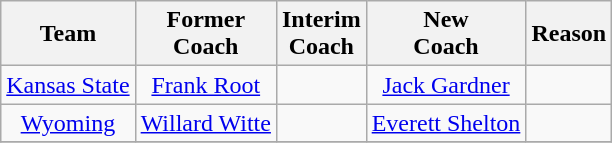<table class="wikitable" style="text-align:center;">
<tr>
<th>Team</th>
<th>Former<br>Coach</th>
<th>Interim<br>Coach</th>
<th>New<br>Coach</th>
<th>Reason</th>
</tr>
<tr>
<td><a href='#'>Kansas State</a></td>
<td><a href='#'>Frank Root</a></td>
<td></td>
<td><a href='#'>Jack Gardner</a></td>
<td></td>
</tr>
<tr>
<td><a href='#'>Wyoming</a></td>
<td><a href='#'>Willard Witte</a></td>
<td></td>
<td><a href='#'>Everett Shelton</a></td>
<td></td>
</tr>
<tr>
</tr>
</table>
